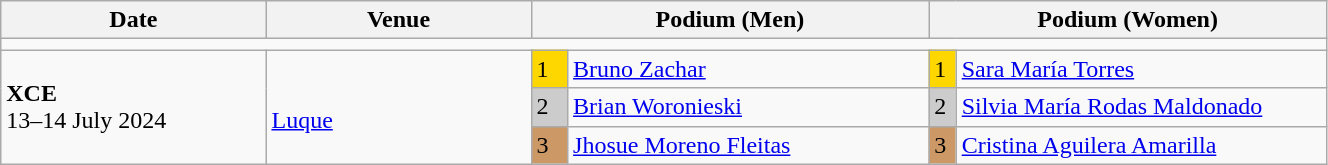<table class="wikitable" width=70%>
<tr>
<th>Date</th>
<th width=20%>Venue</th>
<th colspan=2 width=30%>Podium (Men)</th>
<th colspan=2 width=30%>Podium (Women)</th>
</tr>
<tr>
<td colspan=6></td>
</tr>
<tr>
<td rowspan=3><strong>XCE</strong> <br> 13–14 July 2024</td>
<td rowspan=3><br><a href='#'>Luque</a></td>
<td bgcolor=FFD700>1</td>
<td><a href='#'>Bruno Zachar</a></td>
<td bgcolor=FFD700>1</td>
<td><a href='#'>Sara María Torres</a></td>
</tr>
<tr>
<td bgcolor=CCCCCC>2</td>
<td><a href='#'>Brian Woronieski</a></td>
<td bgcolor=CCCCCC>2</td>
<td><a href='#'>Silvia María Rodas Maldonado</a></td>
</tr>
<tr>
<td bgcolor=CC9966>3</td>
<td><a href='#'>Jhosue Moreno Fleitas</a></td>
<td bgcolor=CC9966>3</td>
<td><a href='#'>Cristina Aguilera Amarilla</a></td>
</tr>
</table>
